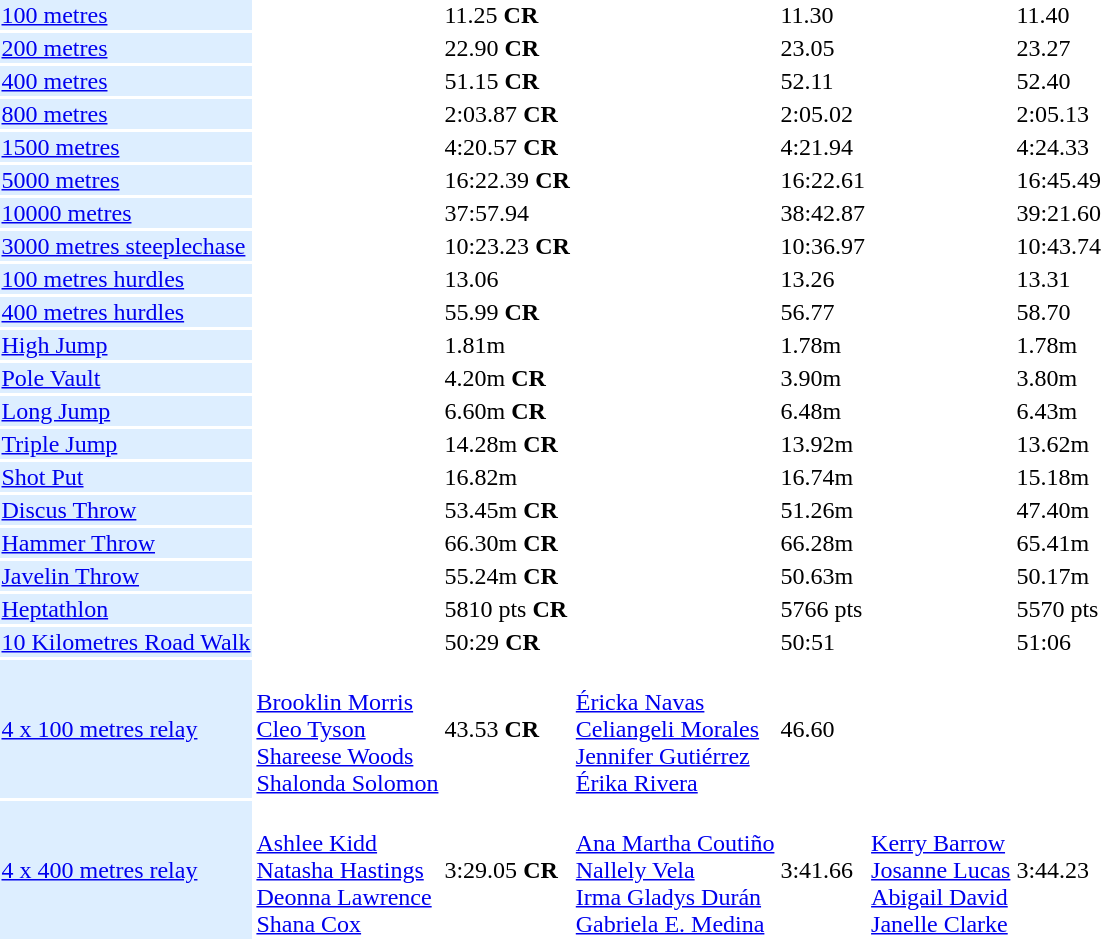<table>
<tr>
<td bgcolor = DDEEFF><a href='#'>100 metres</a></td>
<td></td>
<td>11.25 <strong>CR</strong></td>
<td></td>
<td>11.30</td>
<td></td>
<td>11.40</td>
</tr>
<tr>
<td bgcolor = DDEEFF><a href='#'>200 metres</a></td>
<td></td>
<td>22.90 <strong>CR</strong></td>
<td></td>
<td>23.05</td>
<td></td>
<td>23.27</td>
</tr>
<tr>
<td bgcolor = DDEEFF><a href='#'>400 metres</a></td>
<td></td>
<td>51.15 <strong>CR</strong></td>
<td></td>
<td>52.11</td>
<td></td>
<td>52.40</td>
</tr>
<tr>
<td bgcolor = DDEEFF><a href='#'>800 metres</a></td>
<td></td>
<td>2:03.87 <strong>CR</strong></td>
<td></td>
<td>2:05.02</td>
<td></td>
<td>2:05.13</td>
</tr>
<tr>
<td bgcolor = DDEEFF><a href='#'>1500 metres</a></td>
<td></td>
<td>4:20.57 <strong>CR</strong></td>
<td></td>
<td>4:21.94</td>
<td></td>
<td>4:24.33</td>
</tr>
<tr>
<td bgcolor = DDEEFF><a href='#'>5000 metres</a></td>
<td></td>
<td>16:22.39 <strong>CR</strong></td>
<td></td>
<td>16:22.61</td>
<td></td>
<td>16:45.49</td>
</tr>
<tr>
<td bgcolor = DDEEFF><a href='#'>10000 metres</a></td>
<td></td>
<td>37:57.94</td>
<td></td>
<td>38:42.87</td>
<td></td>
<td>39:21.60</td>
</tr>
<tr>
<td bgcolor = DDEEFF><a href='#'>3000 metres steeplechase</a></td>
<td></td>
<td>10:23.23 <strong>CR</strong></td>
<td></td>
<td>10:36.97</td>
<td></td>
<td>10:43.74</td>
</tr>
<tr>
<td bgcolor = DDEEFF><a href='#'>100 metres hurdles</a></td>
<td></td>
<td>13.06</td>
<td></td>
<td>13.26</td>
<td></td>
<td>13.31</td>
</tr>
<tr>
<td bgcolor = DDEEFF><a href='#'>400 metres hurdles</a></td>
<td></td>
<td>55.99 <strong>CR</strong></td>
<td></td>
<td>56.77</td>
<td></td>
<td>58.70</td>
</tr>
<tr>
<td bgcolor = DDEEFF><a href='#'>High Jump</a></td>
<td></td>
<td>1.81m</td>
<td></td>
<td>1.78m</td>
<td></td>
<td>1.78m</td>
</tr>
<tr>
<td bgcolor = DDEEFF><a href='#'>Pole Vault</a></td>
<td></td>
<td>4.20m <strong>CR</strong></td>
<td></td>
<td>3.90m</td>
<td></td>
<td>3.80m</td>
</tr>
<tr>
<td bgcolor = DDEEFF><a href='#'>Long Jump</a></td>
<td></td>
<td>6.60m <strong>CR</strong></td>
<td></td>
<td>6.48m</td>
<td></td>
<td>6.43m</td>
</tr>
<tr>
<td bgcolor = DDEEFF><a href='#'>Triple Jump</a></td>
<td></td>
<td>14.28m <strong>CR</strong></td>
<td></td>
<td>13.92m</td>
<td></td>
<td>13.62m</td>
</tr>
<tr>
<td bgcolor = DDEEFF><a href='#'>Shot Put</a></td>
<td></td>
<td>16.82m</td>
<td></td>
<td>16.74m</td>
<td></td>
<td>15.18m</td>
</tr>
<tr>
<td bgcolor = DDEEFF><a href='#'>Discus Throw</a></td>
<td></td>
<td>53.45m <strong>CR</strong></td>
<td></td>
<td>51.26m</td>
<td></td>
<td>47.40m</td>
</tr>
<tr>
<td bgcolor = DDEEFF><a href='#'>Hammer Throw</a></td>
<td></td>
<td>66.30m <strong>CR</strong></td>
<td></td>
<td>66.28m</td>
<td></td>
<td>65.41m</td>
</tr>
<tr>
<td bgcolor = DDEEFF><a href='#'>Javelin Throw</a></td>
<td></td>
<td>55.24m <strong>CR</strong></td>
<td></td>
<td>50.63m</td>
<td></td>
<td>50.17m</td>
</tr>
<tr>
<td bgcolor = DDEEFF><a href='#'>Heptathlon</a></td>
<td></td>
<td>5810 pts <strong>CR</strong></td>
<td></td>
<td>5766 pts</td>
<td></td>
<td>5570 pts</td>
</tr>
<tr>
<td bgcolor = DDEEFF><a href='#'>10 Kilometres Road Walk</a></td>
<td></td>
<td>50:29 <strong>CR</strong></td>
<td></td>
<td>50:51</td>
<td></td>
<td>51:06</td>
</tr>
<tr>
<td bgcolor = DDEEFF><a href='#'>4 x 100 metres relay</a></td>
<td> <br> <a href='#'>Brooklin Morris</a> <br> <a href='#'>Cleo Tyson</a> <br> <a href='#'>Shareese Woods</a> <br> <a href='#'>Shalonda Solomon</a></td>
<td>43.53 <strong>CR</strong></td>
<td> <br> <a href='#'>Éricka Navas</a> <br> <a href='#'>Celiangeli Morales</a> <br> <a href='#'>Jennifer Gutiérrez</a> <br> <a href='#'>Érika Rivera</a></td>
<td>46.60</td>
<td></td>
<td></td>
</tr>
<tr>
<td bgcolor = DDEEFF><a href='#'>4 x 400 metres relay</a></td>
<td> <br> <a href='#'>Ashlee Kidd</a> <br> <a href='#'>Natasha Hastings</a> <br> <a href='#'>Deonna Lawrence</a> <br> <a href='#'>Shana Cox</a></td>
<td>3:29.05 <strong>CR</strong></td>
<td> <br> <a href='#'>Ana Martha Coutiño</a> <br> <a href='#'>Nallely Vela</a> <br> <a href='#'>Irma Gladys Durán</a> <br> <a href='#'>Gabriela E. Medina</a></td>
<td>3:41.66</td>
<td> <br> <a href='#'>Kerry Barrow</a> <br> <a href='#'>Josanne Lucas</a> <br> <a href='#'>Abigail David</a> <br> <a href='#'>Janelle Clarke</a></td>
<td>3:44.23</td>
</tr>
</table>
